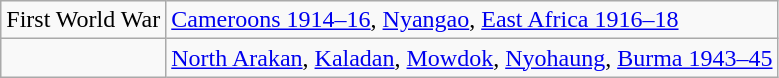<table class="wikitable">
<tr>
<td>First World War</td>
<td><a href='#'>Cameroons 1914–16</a>, <a href='#'>Nyangao</a>, <a href='#'>East Africa 1916–18</a></td>
</tr>
<tr valign="top">
<td></td>
<td><a href='#'>North Arakan</a>, <a href='#'>Kaladan</a>, <a href='#'>Mowdok</a>, <a href='#'>Nyohaung</a>, <a href='#'>Burma 1943–45</a></td>
</tr>
</table>
